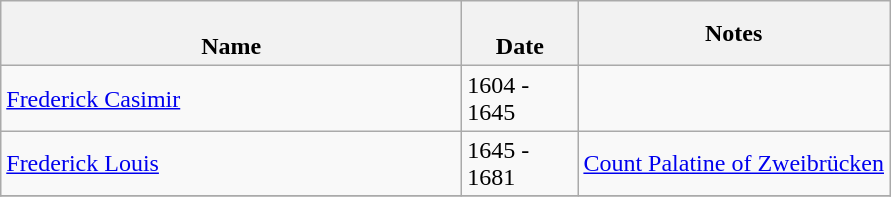<table class="wikitable">
<tr>
<th width=300px><br>Name</th>
<th width=70px><br>Date</th>
<th>Notes</th>
</tr>
<tr>
<td><a href='#'>Frederick Casimir</a></td>
<td>1604 - 1645</td>
<td></td>
</tr>
<tr>
<td><a href='#'>Frederick Louis</a></td>
<td>1645 - 1681</td>
<td><a href='#'>Count Palatine of Zweibrücken</a></td>
</tr>
<tr>
</tr>
</table>
